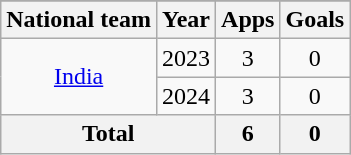<table class="wikitable" style="text-align:center">
<tr>
</tr>
<tr>
<th>National team</th>
<th>Year</th>
<th>Apps</th>
<th>Goals</th>
</tr>
<tr>
<td rowspan="2"><a href='#'>India</a></td>
<td>2023</td>
<td>3</td>
<td>0</td>
</tr>
<tr>
<td>2024</td>
<td>3</td>
<td>0</td>
</tr>
<tr>
<th colspan="2">Total</th>
<th>6</th>
<th>0</th>
</tr>
</table>
